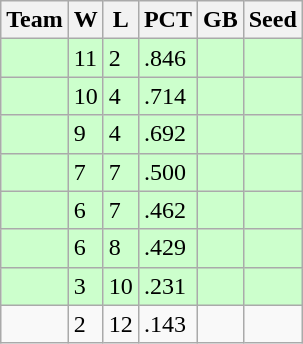<table class=wikitable>
<tr>
<th>Team</th>
<th>W</th>
<th>L</th>
<th>PCT</th>
<th>GB</th>
<th>Seed</th>
</tr>
<tr bgcolor=#ccffcc>
<td></td>
<td>11</td>
<td>2</td>
<td>.846</td>
<td></td>
<td></td>
</tr>
<tr bgcolor=#ccffcc>
<td></td>
<td>10</td>
<td>4</td>
<td>.714</td>
<td></td>
<td></td>
</tr>
<tr bgcolor=#ccffcc>
<td></td>
<td>9</td>
<td>4</td>
<td>.692</td>
<td></td>
<td></td>
</tr>
<tr bgcolor=#ccffcc>
<td></td>
<td>7</td>
<td>7</td>
<td>.500</td>
<td></td>
<td></td>
</tr>
<tr bgcolor=#ccffcc>
<td></td>
<td>6</td>
<td>7</td>
<td>.462</td>
<td></td>
<td></td>
</tr>
<tr bgcolor=#ccffcc>
<td></td>
<td>6</td>
<td>8</td>
<td>.429</td>
<td></td>
<td></td>
</tr>
<tr bgcolor=#ccffcc>
<td></td>
<td>3</td>
<td>10</td>
<td>.231</td>
<td></td>
<td></td>
</tr>
<tr>
<td></td>
<td>2</td>
<td>12</td>
<td>.143</td>
<td></td>
<td></td>
</tr>
</table>
